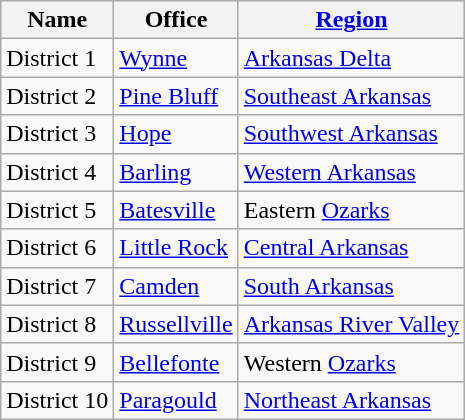<table class="wikitable">
<tr>
<th>Name</th>
<th>Office</th>
<th><a href='#'>Region</a></th>
</tr>
<tr>
<td>District 1</td>
<td><a href='#'>Wynne</a></td>
<td><a href='#'>Arkansas Delta</a></td>
</tr>
<tr>
<td>District 2</td>
<td><a href='#'>Pine Bluff</a></td>
<td><a href='#'>Southeast Arkansas</a></td>
</tr>
<tr>
<td>District 3</td>
<td><a href='#'>Hope</a></td>
<td><a href='#'>Southwest Arkansas</a></td>
</tr>
<tr>
<td>District 4</td>
<td><a href='#'>Barling</a></td>
<td><a href='#'>Western Arkansas</a></td>
</tr>
<tr>
<td>District 5</td>
<td><a href='#'>Batesville</a></td>
<td>Eastern <a href='#'>Ozarks</a></td>
</tr>
<tr>
<td>District 6</td>
<td><a href='#'>Little Rock</a></td>
<td><a href='#'>Central Arkansas</a></td>
</tr>
<tr>
<td>District 7</td>
<td><a href='#'>Camden</a></td>
<td><a href='#'>South Arkansas</a></td>
</tr>
<tr>
<td>District 8</td>
<td><a href='#'>Russellville</a></td>
<td><a href='#'>Arkansas River Valley</a></td>
</tr>
<tr>
<td>District 9</td>
<td><a href='#'>Bellefonte</a></td>
<td>Western <a href='#'>Ozarks</a></td>
</tr>
<tr>
<td>District 10</td>
<td><a href='#'>Paragould</a></td>
<td><a href='#'>Northeast Arkansas</a></td>
</tr>
</table>
